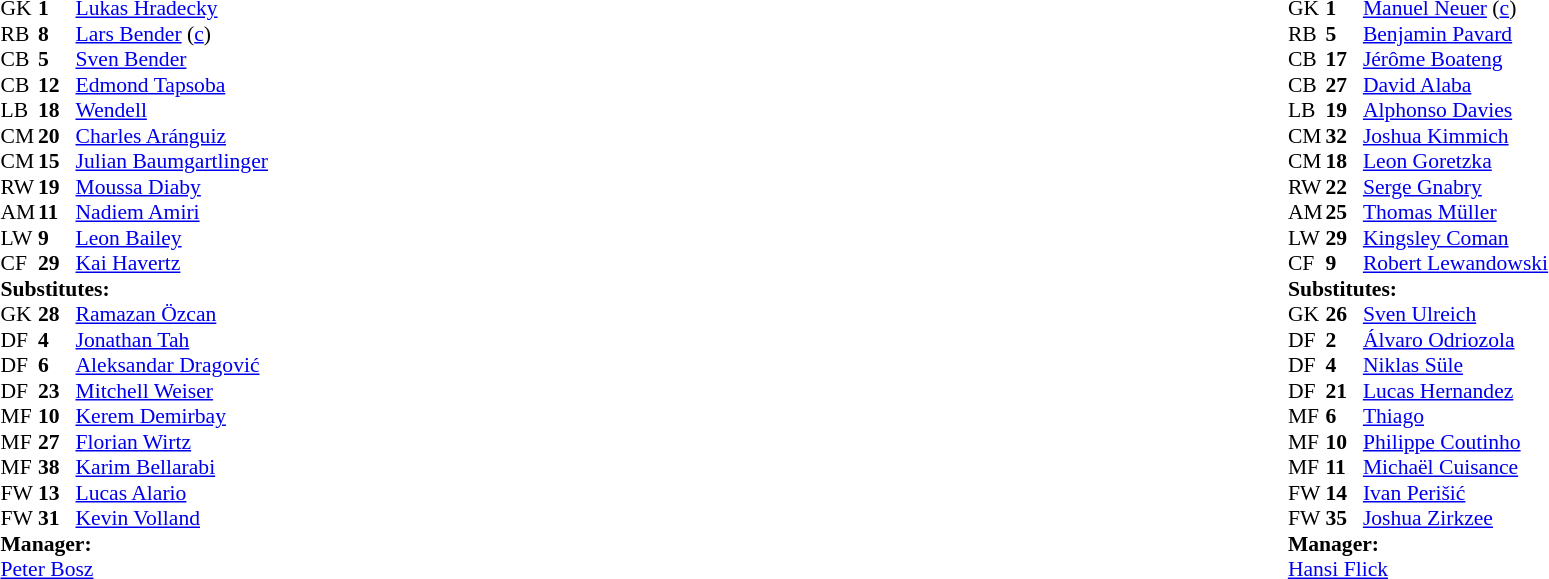<table width="100%">
<tr>
<td valign="top" width="40%"><br><table style="font-size:90%" cellspacing="0" cellpadding="0">
<tr>
<th width=25></th>
<th width=25></th>
</tr>
<tr>
<td>GK</td>
<td><strong>1</strong></td>
<td> <a href='#'>Lukas Hradecky</a></td>
</tr>
<tr>
<td>RB</td>
<td><strong>8</strong></td>
<td> <a href='#'>Lars Bender</a> (<a href='#'>c</a>)</td>
<td></td>
<td></td>
</tr>
<tr>
<td>CB</td>
<td><strong>5</strong></td>
<td> <a href='#'>Sven Bender</a></td>
</tr>
<tr>
<td>CB</td>
<td><strong>12</strong></td>
<td> <a href='#'>Edmond Tapsoba</a></td>
</tr>
<tr>
<td>LB</td>
<td><strong>18</strong></td>
<td> <a href='#'>Wendell</a></td>
<td></td>
</tr>
<tr>
<td>CM</td>
<td><strong>20</strong></td>
<td> <a href='#'>Charles Aránguiz</a></td>
</tr>
<tr>
<td>CM</td>
<td><strong>15</strong></td>
<td> <a href='#'>Julian Baumgartlinger</a></td>
<td></td>
<td></td>
</tr>
<tr>
<td>RW</td>
<td><strong>19</strong></td>
<td> <a href='#'>Moussa Diaby</a></td>
</tr>
<tr>
<td>AM</td>
<td><strong>11</strong></td>
<td> <a href='#'>Nadiem Amiri</a></td>
<td></td>
<td></td>
</tr>
<tr>
<td>LW</td>
<td><strong>9</strong></td>
<td> <a href='#'>Leon Bailey</a></td>
<td></td>
<td></td>
</tr>
<tr>
<td>CF</td>
<td><strong>29</strong></td>
<td> <a href='#'>Kai Havertz</a></td>
</tr>
<tr>
<td colspan=3><strong>Substitutes:</strong></td>
</tr>
<tr>
<td>GK</td>
<td><strong>28</strong></td>
<td> <a href='#'>Ramazan Özcan</a></td>
</tr>
<tr>
<td>DF</td>
<td><strong>4</strong></td>
<td> <a href='#'>Jonathan Tah</a></td>
</tr>
<tr>
<td>DF</td>
<td><strong>6</strong></td>
<td> <a href='#'>Aleksandar Dragović</a></td>
</tr>
<tr>
<td>DF</td>
<td><strong>23</strong></td>
<td> <a href='#'>Mitchell Weiser</a></td>
<td></td>
<td></td>
</tr>
<tr>
<td>MF</td>
<td><strong>10</strong></td>
<td> <a href='#'>Kerem Demirbay</a></td>
<td></td>
<td></td>
</tr>
<tr>
<td>MF</td>
<td><strong>27</strong></td>
<td> <a href='#'>Florian Wirtz</a></td>
</tr>
<tr>
<td>MF</td>
<td><strong>38</strong></td>
<td> <a href='#'>Karim Bellarabi</a></td>
<td></td>
<td></td>
</tr>
<tr>
<td>FW</td>
<td><strong>13</strong></td>
<td> <a href='#'>Lucas Alario</a></td>
</tr>
<tr>
<td>FW</td>
<td><strong>31</strong></td>
<td> <a href='#'>Kevin Volland</a></td>
<td></td>
<td></td>
</tr>
<tr>
<td colspan=3><strong>Manager:</strong></td>
</tr>
<tr>
<td colspan=3> <a href='#'>Peter Bosz</a></td>
</tr>
</table>
</td>
<td valign="top"></td>
<td valign="top" width="50%"><br><table style="font-size:90%; margin:auto" cellspacing="0" cellpadding="0">
<tr>
<th width=25></th>
<th width=25></th>
</tr>
<tr>
<td>GK</td>
<td><strong>1</strong></td>
<td> <a href='#'>Manuel Neuer</a> (<a href='#'>c</a>)</td>
</tr>
<tr>
<td>RB</td>
<td><strong>5</strong></td>
<td> <a href='#'>Benjamin Pavard</a></td>
</tr>
<tr>
<td>CB</td>
<td><strong>17</strong></td>
<td> <a href='#'>Jérôme Boateng</a></td>
<td></td>
<td></td>
</tr>
<tr>
<td>CB</td>
<td><strong>27</strong></td>
<td> <a href='#'>David Alaba</a></td>
</tr>
<tr>
<td>LB</td>
<td><strong>19</strong></td>
<td> <a href='#'>Alphonso Davies</a></td>
</tr>
<tr>
<td>CM</td>
<td><strong>32</strong></td>
<td> <a href='#'>Joshua Kimmich</a></td>
</tr>
<tr>
<td>CM</td>
<td><strong>18</strong></td>
<td> <a href='#'>Leon Goretzka</a></td>
</tr>
<tr>
<td>RW</td>
<td><strong>22</strong></td>
<td> <a href='#'>Serge Gnabry</a></td>
<td></td>
<td></td>
</tr>
<tr>
<td>AM</td>
<td><strong>25</strong></td>
<td> <a href='#'>Thomas Müller</a></td>
<td></td>
<td></td>
</tr>
<tr>
<td>LW</td>
<td><strong>29</strong></td>
<td> <a href='#'>Kingsley Coman</a></td>
<td></td>
<td></td>
</tr>
<tr>
<td>CF</td>
<td><strong>9</strong></td>
<td> <a href='#'>Robert Lewandowski</a></td>
<td></td>
</tr>
<tr>
<td colspan=3><strong>Substitutes:</strong></td>
</tr>
<tr>
<td>GK</td>
<td><strong>26</strong></td>
<td> <a href='#'>Sven Ulreich</a></td>
</tr>
<tr>
<td>DF</td>
<td><strong>2</strong></td>
<td> <a href='#'>Álvaro Odriozola</a></td>
</tr>
<tr>
<td>DF</td>
<td><strong>4</strong></td>
<td> <a href='#'>Niklas Süle</a></td>
</tr>
<tr>
<td>DF</td>
<td><strong>21</strong></td>
<td> <a href='#'>Lucas Hernandez</a></td>
<td></td>
<td></td>
</tr>
<tr>
<td>MF</td>
<td><strong>6</strong></td>
<td> <a href='#'>Thiago</a></td>
<td></td>
<td></td>
</tr>
<tr>
<td>MF</td>
<td><strong>10</strong></td>
<td> <a href='#'>Philippe Coutinho</a></td>
<td></td>
<td></td>
</tr>
<tr>
<td>MF</td>
<td><strong>11</strong></td>
<td> <a href='#'>Michaël Cuisance</a></td>
</tr>
<tr>
<td>FW</td>
<td><strong>14</strong></td>
<td> <a href='#'>Ivan Perišić</a></td>
<td></td>
<td></td>
</tr>
<tr>
<td>FW</td>
<td><strong>35</strong></td>
<td> <a href='#'>Joshua Zirkzee</a></td>
</tr>
<tr>
<td colspan=3><strong>Manager:</strong></td>
</tr>
<tr>
<td colspan=3> <a href='#'>Hansi Flick</a></td>
</tr>
</table>
</td>
</tr>
</table>
